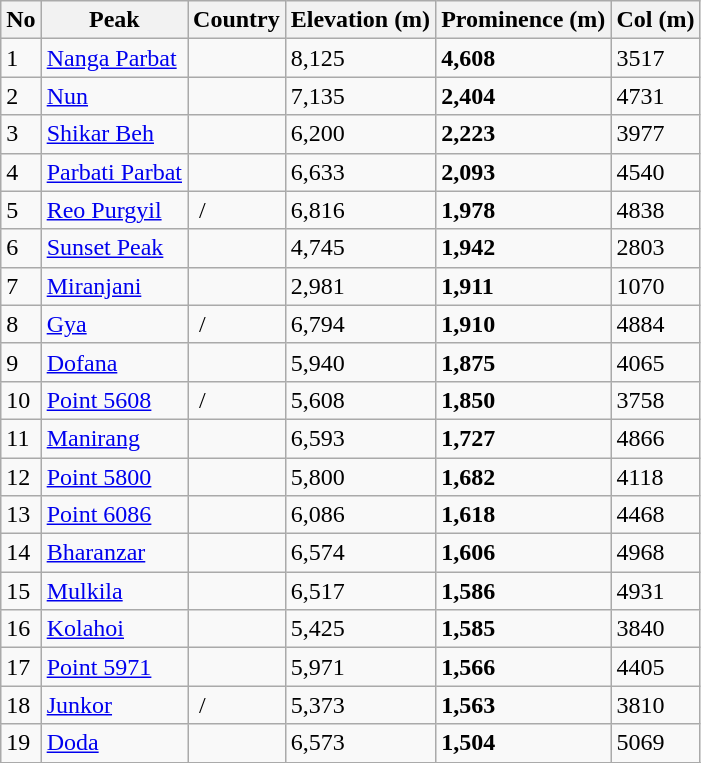<table class="wikitable sortable">
<tr>
<th>No</th>
<th>Peak</th>
<th>Country</th>
<th>Elevation (m)</th>
<th>Prominence (m)</th>
<th>Col (m)</th>
</tr>
<tr>
<td>1</td>
<td><a href='#'>Nanga Parbat</a></td>
<td></td>
<td>8,125</td>
<td><strong>4,608</strong></td>
<td>3517</td>
</tr>
<tr>
<td>2</td>
<td><a href='#'>Nun</a></td>
<td></td>
<td>7,135</td>
<td><strong>2,404</strong></td>
<td>4731</td>
</tr>
<tr>
<td>3</td>
<td><a href='#'>Shikar Beh</a></td>
<td></td>
<td>6,200</td>
<td><strong>2,223</strong></td>
<td>3977</td>
</tr>
<tr>
<td>4</td>
<td><a href='#'>Parbati Parbat</a></td>
<td></td>
<td>6,633</td>
<td><strong>2,093</strong></td>
<td>4540</td>
</tr>
<tr>
<td>5</td>
<td><a href='#'>Reo Purgyil</a></td>
<td> / </td>
<td>6,816</td>
<td><strong>1,978</strong></td>
<td>4838</td>
</tr>
<tr>
<td>6</td>
<td><a href='#'>Sunset Peak</a></td>
<td></td>
<td>4,745</td>
<td><strong>1,942</strong></td>
<td>2803</td>
</tr>
<tr>
<td>7</td>
<td><a href='#'>Miranjani</a></td>
<td></td>
<td>2,981</td>
<td><strong>1,911</strong></td>
<td>1070</td>
</tr>
<tr>
<td>8</td>
<td><a href='#'>Gya</a></td>
<td> / </td>
<td>6,794</td>
<td><strong>1,910</strong></td>
<td>4884</td>
</tr>
<tr>
<td>9</td>
<td><a href='#'>Dofana</a></td>
<td></td>
<td>5,940</td>
<td><strong>1,875</strong></td>
<td>4065</td>
</tr>
<tr>
<td>10</td>
<td><a href='#'>Point 5608</a></td>
<td> / </td>
<td>5,608</td>
<td><strong>1,850</strong></td>
<td>3758</td>
</tr>
<tr>
<td>11</td>
<td><a href='#'>Manirang</a></td>
<td></td>
<td>6,593</td>
<td><strong>1,727</strong></td>
<td>4866</td>
</tr>
<tr>
<td>12</td>
<td><a href='#'>Point 5800</a></td>
<td></td>
<td>5,800</td>
<td><strong>1,682</strong></td>
<td>4118</td>
</tr>
<tr>
<td>13</td>
<td><a href='#'>Point 6086</a></td>
<td></td>
<td>6,086</td>
<td><strong>1,618</strong></td>
<td>4468</td>
</tr>
<tr>
<td>14</td>
<td><a href='#'>Bharanzar</a></td>
<td></td>
<td>6,574</td>
<td><strong>1,606</strong></td>
<td>4968</td>
</tr>
<tr>
<td>15</td>
<td><a href='#'>Mulkila</a></td>
<td></td>
<td>6,517</td>
<td><strong>1,586</strong></td>
<td>4931</td>
</tr>
<tr>
<td>16</td>
<td><a href='#'>Kolahoi</a></td>
<td></td>
<td>5,425</td>
<td><strong>1,585</strong></td>
<td>3840</td>
</tr>
<tr>
<td>17</td>
<td><a href='#'>Point 5971</a></td>
<td></td>
<td>5,971</td>
<td><strong>1,566</strong></td>
<td>4405</td>
</tr>
<tr>
<td>18</td>
<td><a href='#'>Junkor</a></td>
<td> / </td>
<td>5,373</td>
<td><strong>1,563</strong></td>
<td>3810</td>
</tr>
<tr>
<td>19</td>
<td><a href='#'>Doda</a></td>
<td></td>
<td>6,573</td>
<td><strong>1,504</strong></td>
<td>5069</td>
</tr>
<tr>
</tr>
</table>
